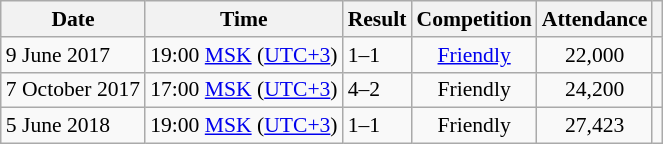<table class="wikitable plainrowheaders" style="font-size:90%;">
<tr>
<th scope=col data-sort-type=date>Date</th>
<th scope=col>Time</th>
<th scope=col>Result</th>
<th scope=col>Competition</th>
<th scope=col>Attendance</th>
<th scope=col></th>
</tr>
<tr>
<td>9 June 2017</td>
<td>19:00 <a href='#'>MSK</a> (<a href='#'>UTC+3</a>)</td>
<td> 1–1 </td>
<td align=center><a href='#'>Friendly</a></td>
<td align=center>22,000</td>
<td align=center></td>
</tr>
<tr>
<td>7 October 2017</td>
<td>17:00 <a href='#'>MSK</a> (<a href='#'>UTC+3</a>)</td>
<td> 4–2 </td>
<td align=center>Friendly</td>
<td align=center>24,200</td>
<td align=center></td>
</tr>
<tr>
<td>5 June 2018</td>
<td>19:00 <a href='#'>MSK</a> (<a href='#'>UTC+3</a>)</td>
<td> 1–1 </td>
<td align=center>Friendly</td>
<td align=center>27,423</td>
<td align=center></td>
</tr>
</table>
